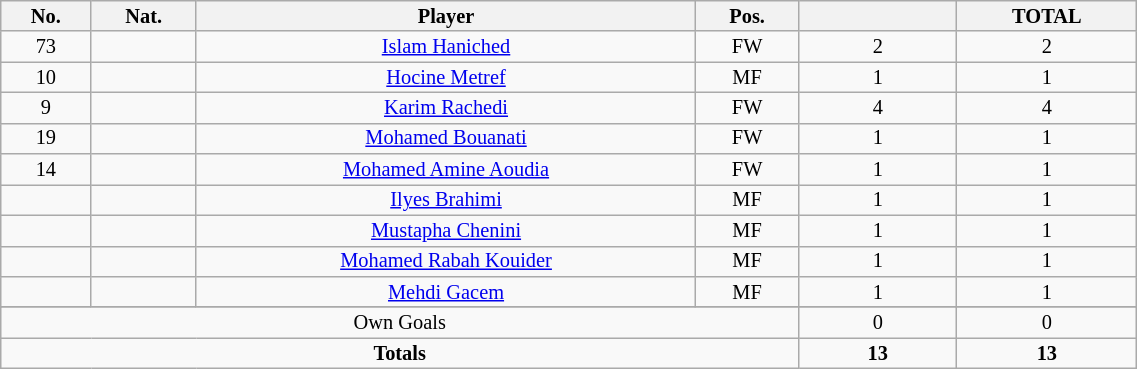<table class="wikitable sortable alternance"  style="font-size:85%; text-align:center; line-height:14px; width:60%;">
<tr>
<th width=10>No.</th>
<th width=10>Nat.</th>
<th width=140>Player</th>
<th width=10>Pos.</th>
<th width=40></th>
<th width=10>TOTAL</th>
</tr>
<tr>
<td>73</td>
<td></td>
<td><a href='#'>Islam Haniched</a></td>
<td>FW</td>
<td>2</td>
<td>2</td>
</tr>
<tr>
<td>10</td>
<td></td>
<td><a href='#'>Hocine Metref</a></td>
<td>MF</td>
<td>1</td>
<td>1</td>
</tr>
<tr>
<td>9</td>
<td></td>
<td><a href='#'>Karim Rachedi</a></td>
<td>FW</td>
<td>4</td>
<td>4</td>
</tr>
<tr>
<td>19</td>
<td></td>
<td><a href='#'>Mohamed Bouanati</a></td>
<td>FW</td>
<td>1</td>
<td>1</td>
</tr>
<tr>
<td>14</td>
<td></td>
<td><a href='#'>Mohamed Amine Aoudia</a></td>
<td>FW</td>
<td>1</td>
<td>1</td>
</tr>
<tr>
<td></td>
<td></td>
<td><a href='#'>Ilyes Brahimi</a></td>
<td>MF</td>
<td>1</td>
<td>1</td>
</tr>
<tr>
<td></td>
<td></td>
<td><a href='#'>Mustapha Chenini</a></td>
<td>MF</td>
<td>1</td>
<td>1</td>
</tr>
<tr>
<td></td>
<td></td>
<td><a href='#'>Mohamed Rabah Kouider</a></td>
<td>MF</td>
<td>1</td>
<td>1</td>
</tr>
<tr>
<td></td>
<td></td>
<td><a href='#'>Mehdi Gacem</a></td>
<td>MF</td>
<td>1</td>
<td>1</td>
</tr>
<tr>
</tr>
<tr class="sortbottom">
<td colspan="4">Own Goals</td>
<td>0</td>
<td>0</td>
</tr>
<tr class="sortbottom">
<td colspan="4"><strong>Totals</strong></td>
<td><strong>13</strong></td>
<td><strong>13</strong></td>
</tr>
</table>
